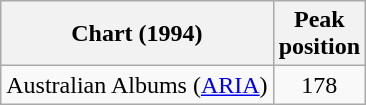<table class="wikitable plainrowheaders">
<tr>
<th scope="col">Chart (1994)</th>
<th scope="col">Peak<br>position</th>
</tr>
<tr>
<td>Australian Albums (<a href='#'>ARIA</a>)</td>
<td align="center">178</td>
</tr>
</table>
